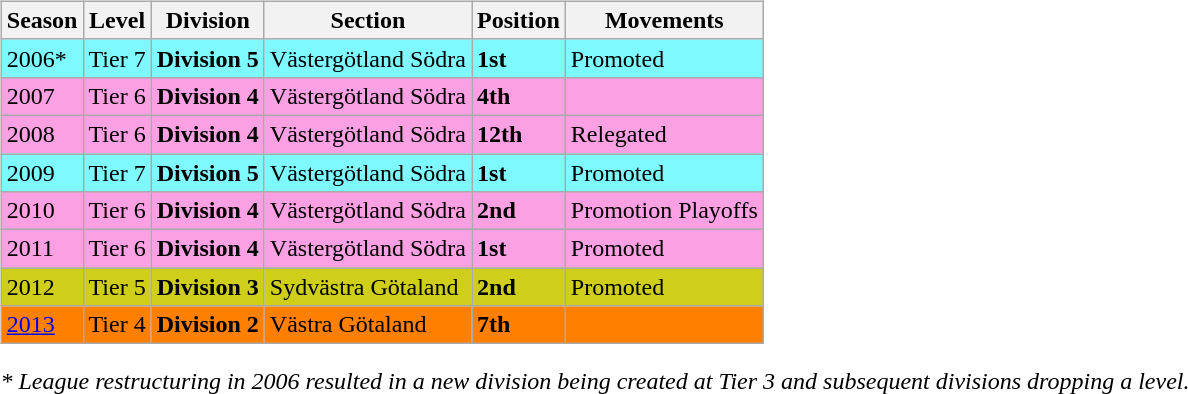<table>
<tr>
<td valign="top" width=0%><br><table class="wikitable">
<tr style="background:#f0f6fa;">
<th><strong>Season</strong></th>
<th><strong>Level</strong></th>
<th><strong>Division</strong></th>
<th><strong>Section</strong></th>
<th><strong>Position</strong></th>
<th><strong>Movements</strong></th>
</tr>
<tr>
<td style="background:#7DF9FF;">2006*</td>
<td style="background:#7DF9FF;">Tier 7</td>
<td style="background:#7DF9FF;"><strong>Division 5</strong></td>
<td style="background:#7DF9FF;">Västergötland Södra</td>
<td style="background:#7DF9FF;"><strong>1st</strong></td>
<td style="background:#7DF9FF;">Promoted</td>
</tr>
<tr>
<td style="background:#FBA0E3;">2007</td>
<td style="background:#FBA0E3;">Tier 6</td>
<td style="background:#FBA0E3;"><strong>Division 4</strong></td>
<td style="background:#FBA0E3;">Västergötland Södra</td>
<td style="background:#FBA0E3;"><strong>4th</strong></td>
<td style="background:#FBA0E3;"></td>
</tr>
<tr>
<td style="background:#FBA0E3;">2008</td>
<td style="background:#FBA0E3;">Tier 6</td>
<td style="background:#FBA0E3;"><strong>Division 4</strong></td>
<td style="background:#FBA0E3;">Västergötland Södra</td>
<td style="background:#FBA0E3;"><strong>12th</strong></td>
<td style="background:#FBA0E3;">Relegated</td>
</tr>
<tr>
<td style="background:#7DF9FF;">2009</td>
<td style="background:#7DF9FF;">Tier 7</td>
<td style="background:#7DF9FF;"><strong>Division 5</strong></td>
<td style="background:#7DF9FF;">Västergötland Södra</td>
<td style="background:#7DF9FF;"><strong>1st</strong></td>
<td style="background:#7DF9FF;">Promoted</td>
</tr>
<tr>
<td style="background:#FBA0E3;">2010</td>
<td style="background:#FBA0E3;">Tier 6</td>
<td style="background:#FBA0E3;"><strong>Division 4</strong></td>
<td style="background:#FBA0E3;">Västergötland Södra</td>
<td style="background:#FBA0E3;"><strong>2nd</strong></td>
<td style="background:#FBA0E3;">Promotion Playoffs</td>
</tr>
<tr>
<td style="background:#FBA0E3;">2011</td>
<td style="background:#FBA0E3;">Tier 6</td>
<td style="background:#FBA0E3;"><strong>Division 4</strong></td>
<td style="background:#FBA0E3;">Västergötland Södra</td>
<td style="background:#FBA0E3;"><strong>1st</strong></td>
<td style="background:#FBA0E3;">Promoted</td>
</tr>
<tr>
<td style="background:#CECE1B;">2012</td>
<td style="background:#CECE1B;">Tier 5</td>
<td style="background:#CECE1B;"><strong>Division 3</strong></td>
<td style="background:#CECE1B;">Sydvästra Götaland</td>
<td style="background:#CECE1B;"><strong>2nd</strong></td>
<td style="background:#CECE1B;">Promoted</td>
</tr>
<tr>
<td style="background:#FF7F00;"><a href='#'>2013</a></td>
<td style="background:#FF7F00;">Tier 4</td>
<td style="background:#FF7F00;"><strong>Division 2</strong></td>
<td style="background:#FF7F00;">Västra Götaland</td>
<td style="background:#FF7F00;"><strong>7th</strong></td>
<td style="background:#FF7F00;"></td>
</tr>
</table>
<em>* League restructuring in 2006 resulted in a new division being created at Tier 3 and subsequent divisions dropping a level.</em>


</td>
</tr>
</table>
